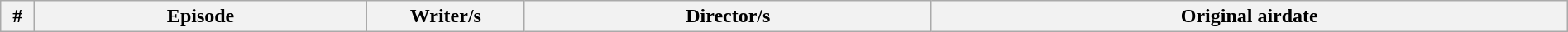<table class="wikitable plainrowheaders" style="width:100%; margin:auto;">
<tr>
<th width="20">#</th>
<th>Episode</th>
<th width="120">Writer/s</th>
<th>Director/s</th>
<th>Original airdate<br>




</th>
</tr>
</table>
